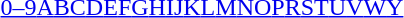<table id="toc" class="toc" summary="Class">
<tr>
<th></th>
</tr>
<tr>
<td style="text-align:center;"><a href='#'>0–9</a><a href='#'>A</a><a href='#'>B</a><a href='#'>C</a><a href='#'>D</a><a href='#'>E</a><a href='#'>F</a><a href='#'>G</a><a href='#'>H</a><a href='#'>I</a><a href='#'>J</a><a href='#'>K</a><a href='#'>L</a><a href='#'>M</a><a href='#'>N</a><a href='#'>O</a><a href='#'>P</a><a href='#'>R</a><a href='#'>S</a><a href='#'>T</a><a href='#'>U</a><a href='#'>V</a><a href='#'>W</a><a href='#'>Y</a></td>
</tr>
</table>
